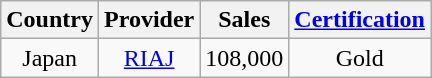<table class="wikitable sortable">
<tr>
<th>Country</th>
<th>Provider</th>
<th>Sales</th>
<th><a href='#'>Certification</a></th>
</tr>
<tr>
<td style="text-align:center;">Japan</td>
<td style="text-align:center;"><a href='#'>RIAJ</a></td>
<td style="text-align:center;">108,000</td>
<td style="text-align:center;">Gold</td>
</tr>
</table>
